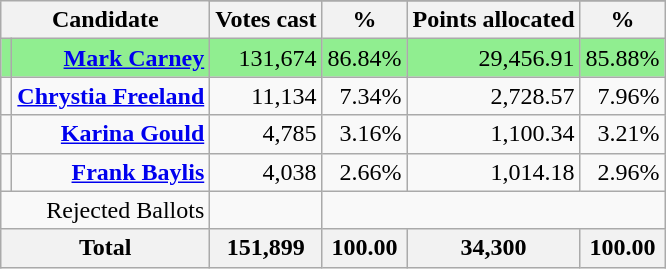<table class="wikitable">
<tr>
<th rowspan="2" colspan="2">Candidate</th>
</tr>
<tr>
<th>Votes cast</th>
<th>%</th>
<th>Points allocated</th>
<th>%</th>
</tr>
<tr style="text-align:right;background:lightgreen;">
<td></td>
<td><strong><a href='#'>Mark Carney</a></strong></td>
<td>131,674</td>
<td>86.84%</td>
<td>29,456.91</td>
<td>85.88%</td>
</tr>
<tr style="text-align:right;">
<td></td>
<td><strong><a href='#'>Chrystia Freeland</a></strong></td>
<td>11,134</td>
<td>7.34%</td>
<td>2,728.57</td>
<td>7.96%</td>
</tr>
<tr style="text-align:right;">
<td></td>
<td><strong><a href='#'>Karina Gould</a></strong></td>
<td>4,785</td>
<td>3.16%</td>
<td>1,100.34</td>
<td>3.21%</td>
</tr>
<tr style="text-align:right;">
<td></td>
<td><strong><a href='#'>Frank Baylis</a></strong></td>
<td>4,038</td>
<td>2.66%</td>
<td>1,014.18</td>
<td>2.96%</td>
</tr>
<tr style="text-align:right;">
<td colspan="2">Rejected Ballots</td>
<td></td>
<td colspan="3"></td>
</tr>
<tr style="text-align:right;">
<th colspan="2">Total</th>
<th>151,899</th>
<th>100.00</th>
<th>34,300</th>
<th>100.00</th>
</tr>
</table>
